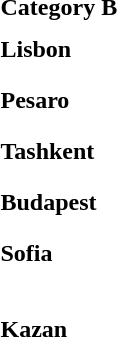<table>
<tr>
<td colspan="4" style="text-align:center;"><strong>Category B</strong></td>
</tr>
<tr>
<th scope=row style="text-align:left">Lisbon</th>
<td style="height:30px;" font-size:95%"></td>
<td style="height:30px;" font-size:95%"></td>
<td style="height:30px;" font-size:95%"></td>
</tr>
<tr>
<th scope=row style="text-align:left">Pesaro</th>
<td style="height:30px;" font-size:95%"></td>
<td style="height:30px;" font-size:95%"></td>
<td style="height:30px;" font-size:95%"></td>
</tr>
<tr>
<th scope=row style="text-align:left">Tashkent</th>
<td style="height:30px;" font-size:95%"></td>
<td style="height:30px;" font-size:95%"></td>
<td style="height:30px;" font-size:95%"></td>
</tr>
<tr>
<th scope=row style="text-align:left">Budapest</th>
<td style="height:30px;" font-size:95%"></td>
<td style="height:30px;" font-size:95%"></td>
<td style="height:30px;" font-size:95%"></td>
</tr>
<tr>
<th scope=row style="text-align:left">Sofia</th>
<td style="height:30px;" font-size:95%"></td>
<td style="height:30px;" font-size:95%"></td>
<td style="height:30px;" font-size:95%"></td>
</tr>
<tr>
<th rowspan=2 scope=row style="text-align:left">Kazan</th>
<td rowspan=2 style="height:30px font-size:95%"></td>
<td rowspan=2 style="height:30px font-size:95%"></td>
<td style="height:30px;" font-size:95%"></td>
</tr>
<tr>
<td style="height:30px;" font-size:95%"></td>
</tr>
<tr>
</tr>
</table>
